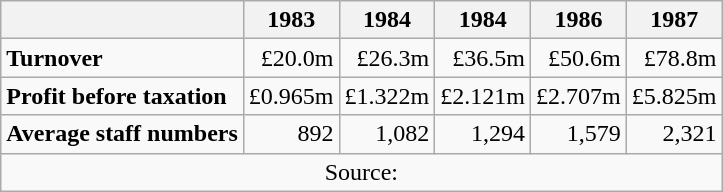<table class="wikitable">
<tr valign=top>
<th></th>
<th>1983</th>
<th>1984</th>
<th>1984</th>
<th>1986</th>
<th>1987</th>
</tr>
<tr valign=top>
<td align=left><strong> Turnover</strong></td>
<td align=right>£20.0m</td>
<td align=right>£26.3m</td>
<td align=right>£36.5m</td>
<td align=right>£50.6m</td>
<td align=right>£78.8m</td>
</tr>
<tr valign=top>
<td align=left><strong>Profit before taxation</strong></td>
<td align=right>£0.965m</td>
<td align=right>£1.322m</td>
<td align=right>£2.121m</td>
<td align=right>£2.707m</td>
<td align=right>£5.825m</td>
</tr>
<tr valign=top>
<td align=left><strong>Average staff numbers</strong></td>
<td align=right>892</td>
<td align=right>1,082</td>
<td align=right>1,294</td>
<td align=right>1,579</td>
<td align=right>2,321</td>
</tr>
<tr>
<td align=center colspan= 6>Source:</td>
</tr>
</table>
